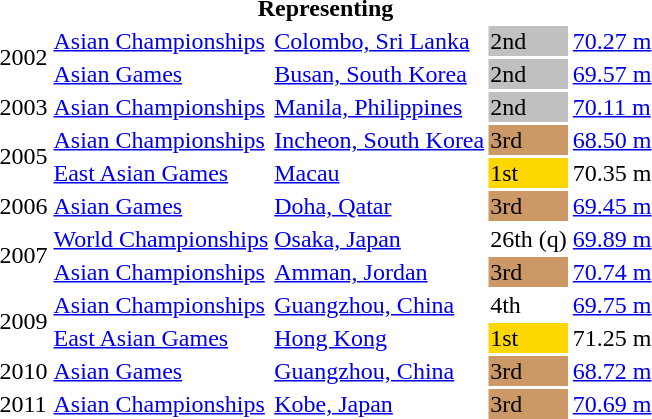<table>
<tr>
<th colspan="5">Representing </th>
</tr>
<tr>
<td rowspan=2>2002</td>
<td><a href='#'>Asian Championships</a></td>
<td><a href='#'>Colombo, Sri Lanka</a></td>
<td style="background:silver;">2nd</td>
<td><a href='#'>70.27 m</a></td>
</tr>
<tr>
<td><a href='#'>Asian Games</a></td>
<td><a href='#'>Busan, South Korea</a></td>
<td style="background:silver;">2nd</td>
<td><a href='#'>69.57 m</a></td>
</tr>
<tr>
<td>2003</td>
<td><a href='#'>Asian Championships</a></td>
<td><a href='#'>Manila, Philippines</a></td>
<td style="background:silver;">2nd</td>
<td><a href='#'>70.11 m</a></td>
</tr>
<tr>
<td rowspan=2>2005</td>
<td><a href='#'>Asian Championships</a></td>
<td><a href='#'>Incheon, South Korea</a></td>
<td style="background:#c96;">3rd</td>
<td><a href='#'>68.50 m</a></td>
</tr>
<tr>
<td><a href='#'>East Asian Games</a></td>
<td><a href='#'>Macau</a></td>
<td style="background:gold;">1st</td>
<td>70.35 m</td>
</tr>
<tr>
<td>2006</td>
<td><a href='#'>Asian Games</a></td>
<td><a href='#'>Doha, Qatar</a></td>
<td style="background:#c96;">3rd</td>
<td><a href='#'>69.45 m</a></td>
</tr>
<tr>
<td rowspan=2>2007</td>
<td><a href='#'>World Championships</a></td>
<td><a href='#'>Osaka, Japan</a></td>
<td>26th (q)</td>
<td><a href='#'>69.89 m</a></td>
</tr>
<tr>
<td><a href='#'>Asian Championships</a></td>
<td><a href='#'>Amman, Jordan</a></td>
<td style="background:#c96;">3rd</td>
<td><a href='#'>70.74 m</a></td>
</tr>
<tr>
<td rowspan=2>2009</td>
<td><a href='#'>Asian Championships</a></td>
<td><a href='#'>Guangzhou, China</a></td>
<td>4th</td>
<td><a href='#'>69.75 m</a></td>
</tr>
<tr>
<td><a href='#'>East Asian Games</a></td>
<td><a href='#'>Hong Kong</a></td>
<td style="background:gold;">1st</td>
<td>71.25 m</td>
</tr>
<tr>
<td>2010</td>
<td><a href='#'>Asian Games</a></td>
<td><a href='#'>Guangzhou, China</a></td>
<td style="background:#c96;">3rd</td>
<td><a href='#'>68.72 m</a></td>
</tr>
<tr>
<td>2011</td>
<td><a href='#'>Asian Championships</a></td>
<td><a href='#'>Kobe, Japan</a></td>
<td style="background:#c96;">3rd</td>
<td><a href='#'>70.69 m</a></td>
</tr>
</table>
